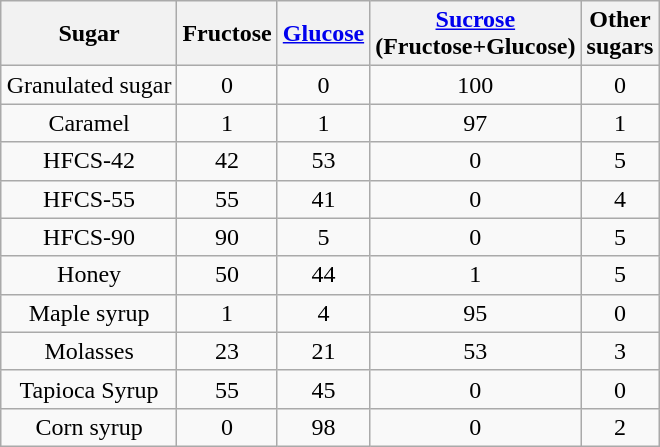<table class="wikitable sortable" style="text-align:center; margin:auto">
<tr>
<th>Sugar</th>
<th>Fructose</th>
<th><a href='#'>Glucose</a></th>
<th><a href='#'>Sucrose</a><br>(Fructose+Glucose)</th>
<th>Other<br>sugars</th>
</tr>
<tr>
<td>Granulated sugar</td>
<td>0</td>
<td>0</td>
<td>100</td>
<td>0</td>
</tr>
<tr>
<td>Caramel</td>
<td>1</td>
<td>1</td>
<td>97</td>
<td>1</td>
</tr>
<tr>
<td>HFCS-42</td>
<td>42</td>
<td>53</td>
<td>0</td>
<td>5</td>
</tr>
<tr>
<td>HFCS-55</td>
<td>55</td>
<td>41</td>
<td>0</td>
<td>4</td>
</tr>
<tr>
<td>HFCS-90</td>
<td>90</td>
<td>5</td>
<td>0</td>
<td>5</td>
</tr>
<tr>
<td>Honey</td>
<td>50</td>
<td>44</td>
<td>1</td>
<td>5</td>
</tr>
<tr>
<td>Maple syrup</td>
<td>1</td>
<td>4</td>
<td>95</td>
<td>0</td>
</tr>
<tr>
<td>Molasses</td>
<td>23</td>
<td>21</td>
<td>53</td>
<td>3</td>
</tr>
<tr>
<td>Tapioca Syrup</td>
<td>55</td>
<td>45</td>
<td>0</td>
<td>0</td>
</tr>
<tr>
<td>Corn syrup</td>
<td>0</td>
<td>98</td>
<td>0</td>
<td>2</td>
</tr>
</table>
